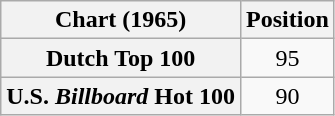<table class="wikitable plainrowheaders sortable">
<tr>
<th>Chart (1965)</th>
<th>Position</th>
</tr>
<tr>
<th scope="row">Dutch Top 100</th>
<td style="text-align:center;">95</td>
</tr>
<tr>
<th scope="row">U.S. <em>Billboard</em> Hot 100</th>
<td style="text-align:center;">90</td>
</tr>
</table>
